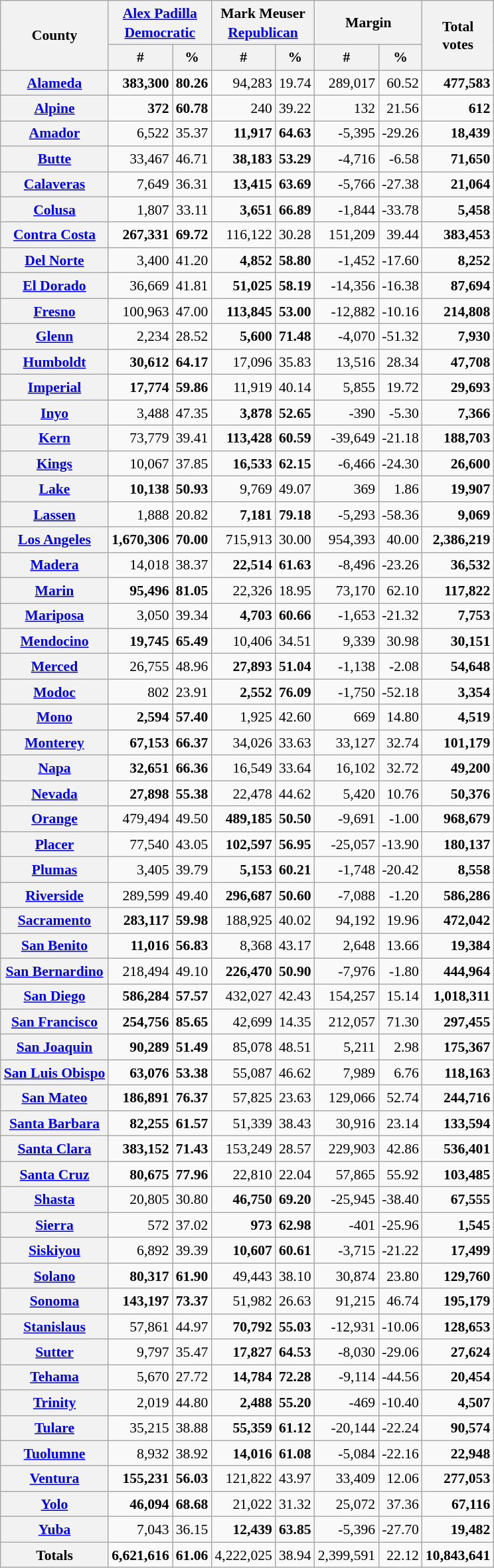<table class="wikitable sortable" style="text-align:right;font-size:90%;line-height:1.3">
<tr>
<th rowspan="2">County</th>
<th colspan="2"><a href='#'>Alex Padilla</a><br><a href='#'>Democratic</a></th>
<th colspan="2">Mark Meuser<br><a href='#'>Republican</a></th>
<th colspan="2">Margin</th>
<th rowspan="2">Total<br>votes</th>
</tr>
<tr>
<th data-sort-type="number">#</th>
<th data-sort-type="number">%</th>
<th data-sort-type="number">#</th>
<th data-sort-type="number">%</th>
<th data-sort-type="number">#</th>
<th data-sort-type="number">%</th>
</tr>
<tr>
<th><a href='#'>Alameda</a></th>
<td><strong>383,300</strong></td>
<td><strong>80.26</strong></td>
<td>94,283</td>
<td>19.74</td>
<td>289,017</td>
<td>60.52</td>
<td><strong>477,583</strong></td>
</tr>
<tr>
<th><a href='#'>Alpine</a></th>
<td><strong>372</strong></td>
<td><strong>60.78</strong></td>
<td>240</td>
<td>39.22</td>
<td>132</td>
<td>21.56</td>
<td><strong>612</strong></td>
</tr>
<tr>
<th><a href='#'>Amador</a></th>
<td>6,522</td>
<td>35.37</td>
<td><strong>11,917</strong></td>
<td><strong>64.63</strong></td>
<td>-5,395</td>
<td>-29.26</td>
<td><strong>18,439</strong></td>
</tr>
<tr>
<th><a href='#'>Butte</a></th>
<td>33,467</td>
<td>46.71</td>
<td><strong>38,183</strong></td>
<td><strong>53.29</strong></td>
<td>-4,716</td>
<td>-6.58</td>
<td><strong>71,650</strong></td>
</tr>
<tr>
<th><a href='#'>Calaveras</a></th>
<td>7,649</td>
<td>36.31</td>
<td><strong>13,415</strong></td>
<td><strong>63.69</strong></td>
<td>-5,766</td>
<td>-27.38</td>
<td><strong>21,064</strong></td>
</tr>
<tr>
<th><a href='#'>Colusa</a></th>
<td>1,807</td>
<td>33.11</td>
<td><strong>3,651</strong></td>
<td><strong>66.89</strong></td>
<td>-1,844</td>
<td>-33.78</td>
<td><strong>5,458</strong></td>
</tr>
<tr>
<th><a href='#'>Contra Costa</a></th>
<td><strong>267,331</strong></td>
<td><strong>69.72</strong></td>
<td>116,122</td>
<td>30.28</td>
<td>151,209</td>
<td>39.44</td>
<td><strong>383,453</strong></td>
</tr>
<tr>
<th><a href='#'>Del Norte</a></th>
<td>3,400</td>
<td>41.20</td>
<td><strong>4,852</strong></td>
<td><strong>58.80</strong></td>
<td>-1,452</td>
<td>-17.60</td>
<td><strong>8,252</strong></td>
</tr>
<tr>
<th><a href='#'>El Dorado</a></th>
<td>36,669</td>
<td>41.81</td>
<td><strong>51,025</strong></td>
<td><strong>58.19</strong></td>
<td>-14,356</td>
<td>-16.38</td>
<td><strong>87,694</strong></td>
</tr>
<tr>
<th><a href='#'>Fresno</a></th>
<td>100,963</td>
<td>47.00</td>
<td><strong>113,845</strong></td>
<td><strong>53.00</strong></td>
<td>-12,882</td>
<td>-10.16</td>
<td><strong>214,808</strong></td>
</tr>
<tr>
<th><a href='#'>Glenn</a></th>
<td>2,234</td>
<td>28.52</td>
<td><strong>5,600</strong></td>
<td><strong>71.48</strong></td>
<td>-4,070</td>
<td>-51.32</td>
<td><strong>7,930</strong></td>
</tr>
<tr>
<th><a href='#'>Humboldt</a></th>
<td><strong>30,612</strong></td>
<td><strong>64.17</strong></td>
<td>17,096</td>
<td>35.83</td>
<td>13,516</td>
<td>28.34</td>
<td><strong>47,708</strong></td>
</tr>
<tr>
<th><a href='#'>Imperial</a></th>
<td><strong>17,774</strong></td>
<td><strong>59.86</strong></td>
<td>11,919</td>
<td>40.14</td>
<td>5,855</td>
<td>19.72</td>
<td><strong>29,693</strong></td>
</tr>
<tr>
<th><a href='#'>Inyo</a></th>
<td>3,488</td>
<td>47.35</td>
<td><strong>3,878</strong></td>
<td><strong>52.65</strong></td>
<td>-390</td>
<td>-5.30</td>
<td><strong>7,366</strong></td>
</tr>
<tr>
<th><a href='#'>Kern</a></th>
<td>73,779</td>
<td>39.41</td>
<td><strong>113,428</strong></td>
<td><strong>60.59</strong></td>
<td>-39,649</td>
<td>-21.18</td>
<td><strong>188,703</strong></td>
</tr>
<tr>
<th><a href='#'>Kings</a></th>
<td>10,067</td>
<td>37.85</td>
<td><strong>16,533</strong></td>
<td><strong>62.15</strong></td>
<td>-6,466</td>
<td>-24.30</td>
<td><strong>26,600</strong></td>
</tr>
<tr>
<th><a href='#'>Lake</a></th>
<td><strong>10,138</strong></td>
<td><strong>50.93</strong></td>
<td>9,769</td>
<td>49.07</td>
<td>369</td>
<td>1.86</td>
<td><strong>19,907</strong></td>
</tr>
<tr>
<th><a href='#'>Lassen</a></th>
<td>1,888</td>
<td>20.82</td>
<td><strong>7,181</strong></td>
<td><strong>79.18</strong></td>
<td>-5,293</td>
<td>-58.36</td>
<td><strong>9,069</strong></td>
</tr>
<tr>
<th><a href='#'>Los Angeles</a></th>
<td><strong>1,670,306</strong></td>
<td><strong>70.00</strong></td>
<td>715,913</td>
<td>30.00</td>
<td>954,393</td>
<td>40.00</td>
<td><strong>2,386,219</strong></td>
</tr>
<tr>
<th><a href='#'>Madera</a></th>
<td>14,018</td>
<td>38.37</td>
<td><strong>22,514</strong></td>
<td><strong>61.63</strong></td>
<td>-8,496</td>
<td>-23.26</td>
<td><strong>36,532</strong></td>
</tr>
<tr>
<th><a href='#'>Marin</a></th>
<td><strong>95,496</strong></td>
<td><strong>81.05</strong></td>
<td>22,326</td>
<td>18.95</td>
<td>73,170</td>
<td>62.10</td>
<td><strong>117,822</strong></td>
</tr>
<tr>
<th><a href='#'>Mariposa</a></th>
<td>3,050</td>
<td>39.34</td>
<td><strong>4,703</strong></td>
<td><strong>60.66</strong></td>
<td>-1,653</td>
<td>-21.32</td>
<td><strong>7,753</strong></td>
</tr>
<tr>
<th><a href='#'>Mendocino</a></th>
<td><strong>19,745</strong></td>
<td><strong>65.49</strong></td>
<td>10,406</td>
<td>34.51</td>
<td>9,339</td>
<td>30.98</td>
<td><strong>30,151</strong></td>
</tr>
<tr>
<th><a href='#'>Merced</a></th>
<td>26,755</td>
<td>48.96</td>
<td><strong>27,893</strong></td>
<td><strong>51.04</strong></td>
<td>-1,138</td>
<td>-2.08</td>
<td><strong>54,648</strong></td>
</tr>
<tr>
<th><a href='#'>Modoc</a></th>
<td>802</td>
<td>23.91</td>
<td><strong>2,552</strong></td>
<td><strong>76.09</strong></td>
<td>-1,750</td>
<td>-52.18</td>
<td><strong>3,354</strong></td>
</tr>
<tr>
<th><a href='#'>Mono</a></th>
<td><strong>2,594</strong></td>
<td><strong>57.40</strong></td>
<td>1,925</td>
<td>42.60</td>
<td>669</td>
<td>14.80</td>
<td><strong>4,519</strong></td>
</tr>
<tr>
<th><a href='#'>Monterey</a></th>
<td><strong>67,153</strong></td>
<td><strong>66.37</strong></td>
<td>34,026</td>
<td>33.63</td>
<td>33,127</td>
<td>32.74</td>
<td><strong>101,179</strong></td>
</tr>
<tr>
<th><a href='#'>Napa</a></th>
<td><strong>32,651</strong></td>
<td><strong>66.36</strong></td>
<td>16,549</td>
<td>33.64</td>
<td>16,102</td>
<td>32.72</td>
<td><strong>49,200</strong></td>
</tr>
<tr>
<th><a href='#'>Nevada</a></th>
<td><strong>27,898</strong></td>
<td><strong>55.38</strong></td>
<td>22,478</td>
<td>44.62</td>
<td>5,420</td>
<td>10.76</td>
<td><strong>50,376</strong></td>
</tr>
<tr>
<th><a href='#'>Orange</a></th>
<td>479,494</td>
<td>49.50</td>
<td><strong>489,185</strong></td>
<td><strong>50.50</strong></td>
<td>-9,691</td>
<td>-1.00</td>
<td><strong>968,679</strong></td>
</tr>
<tr>
<th><a href='#'>Placer</a></th>
<td>77,540</td>
<td>43.05</td>
<td><strong>102,597</strong></td>
<td><strong>56.95</strong></td>
<td>-25,057</td>
<td>-13.90</td>
<td><strong>180,137</strong></td>
</tr>
<tr>
<th><a href='#'>Plumas</a></th>
<td>3,405</td>
<td>39.79</td>
<td><strong>5,153</strong></td>
<td><strong>60.21</strong></td>
<td>-1,748</td>
<td>-20.42</td>
<td><strong>8,558</strong></td>
</tr>
<tr>
<th><a href='#'>Riverside</a></th>
<td>289,599</td>
<td>49.40</td>
<td><strong>296,687</strong></td>
<td><strong>50.60</strong></td>
<td>-7,088</td>
<td>-1.20</td>
<td><strong>586,286</strong></td>
</tr>
<tr>
<th><a href='#'>Sacramento</a></th>
<td><strong>283,117</strong></td>
<td><strong>59.98</strong></td>
<td>188,925</td>
<td>40.02</td>
<td>94,192</td>
<td>19.96</td>
<td><strong>472,042</strong></td>
</tr>
<tr>
<th><a href='#'>San Benito</a></th>
<td><strong>11,016</strong></td>
<td><strong>56.83</strong></td>
<td>8,368</td>
<td>43.17</td>
<td>2,648</td>
<td>13.66</td>
<td><strong>19,384</strong></td>
</tr>
<tr>
<th><a href='#'>San Bernardino</a></th>
<td>218,494</td>
<td>49.10</td>
<td><strong>226,470</strong></td>
<td><strong>50.90</strong></td>
<td>-7,976</td>
<td>-1.80</td>
<td><strong>444,964</strong></td>
</tr>
<tr>
<th><a href='#'>San Diego</a></th>
<td><strong>586,284</strong></td>
<td><strong>57.57</strong></td>
<td>432,027</td>
<td>42.43</td>
<td>154,257</td>
<td>15.14</td>
<td><strong>1,018,311</strong></td>
</tr>
<tr>
<th><a href='#'>San Francisco</a></th>
<td><strong>254,756</strong></td>
<td><strong>85.65</strong></td>
<td>42,699</td>
<td>14.35</td>
<td>212,057</td>
<td>71.30</td>
<td><strong>297,455</strong></td>
</tr>
<tr>
<th><a href='#'>San Joaquin</a></th>
<td><strong>90,289</strong></td>
<td><strong>51.49</strong></td>
<td>85,078</td>
<td>48.51</td>
<td>5,211</td>
<td>2.98</td>
<td><strong>175,367</strong></td>
</tr>
<tr>
<th><a href='#'>San Luis Obispo</a></th>
<td><strong>63,076</strong></td>
<td><strong>53.38</strong></td>
<td>55,087</td>
<td>46.62</td>
<td>7,989</td>
<td>6.76</td>
<td><strong>118,163</strong></td>
</tr>
<tr>
<th><a href='#'>San Mateo</a></th>
<td><strong>186,891</strong></td>
<td><strong>76.37</strong></td>
<td>57,825</td>
<td>23.63</td>
<td>129,066</td>
<td>52.74</td>
<td><strong>244,716</strong></td>
</tr>
<tr>
<th><a href='#'>Santa Barbara</a></th>
<td><strong>82,255</strong></td>
<td><strong>61.57</strong></td>
<td>51,339</td>
<td>38.43</td>
<td>30,916</td>
<td>23.14</td>
<td><strong>133,594</strong></td>
</tr>
<tr>
<th><a href='#'>Santa Clara</a></th>
<td><strong>383,152</strong></td>
<td><strong>71.43</strong></td>
<td>153,249</td>
<td>28.57</td>
<td>229,903</td>
<td>42.86</td>
<td><strong>536,401</strong></td>
</tr>
<tr>
<th><a href='#'>Santa Cruz</a></th>
<td><strong>80,675</strong></td>
<td><strong>77.96</strong></td>
<td>22,810</td>
<td>22.04</td>
<td>57,865</td>
<td>55.92</td>
<td><strong>103,485</strong></td>
</tr>
<tr>
<th><a href='#'>Shasta</a></th>
<td>20,805</td>
<td>30.80</td>
<td><strong>46,750</strong></td>
<td><strong>69.20</strong></td>
<td>-25,945</td>
<td>-38.40</td>
<td><strong>67,555</strong></td>
</tr>
<tr>
<th><a href='#'>Sierra</a></th>
<td>572</td>
<td>37.02</td>
<td><strong>973</strong></td>
<td><strong>62.98</strong></td>
<td>-401</td>
<td>-25.96</td>
<td><strong>1,545</strong></td>
</tr>
<tr>
<th><a href='#'>Siskiyou</a></th>
<td>6,892</td>
<td>39.39</td>
<td><strong>10,607</strong></td>
<td><strong>60.61</strong></td>
<td>-3,715</td>
<td>-21.22</td>
<td><strong>17,499</strong></td>
</tr>
<tr>
<th><a href='#'>Solano</a></th>
<td><strong>80,317</strong></td>
<td><strong>61.90</strong></td>
<td>49,443</td>
<td>38.10</td>
<td>30,874</td>
<td>23.80</td>
<td><strong>129,760</strong></td>
</tr>
<tr>
<th><a href='#'>Sonoma</a></th>
<td><strong>143,197</strong></td>
<td><strong>73.37</strong></td>
<td>51,982</td>
<td>26.63</td>
<td>91,215</td>
<td>46.74</td>
<td><strong>195,179</strong></td>
</tr>
<tr>
<th><a href='#'>Stanislaus</a></th>
<td>57,861</td>
<td>44.97</td>
<td><strong>70,792</strong></td>
<td><strong>55.03</strong></td>
<td>-12,931</td>
<td>-10.06</td>
<td><strong>128,653</strong></td>
</tr>
<tr>
<th><a href='#'>Sutter</a></th>
<td>9,797</td>
<td>35.47</td>
<td><strong>17,827</strong></td>
<td><strong>64.53</strong></td>
<td>-8,030</td>
<td>-29.06</td>
<td><strong>27,624</strong></td>
</tr>
<tr>
<th><a href='#'>Tehama</a></th>
<td>5,670</td>
<td>27.72</td>
<td><strong>14,784</strong></td>
<td><strong>72.28</strong></td>
<td>-9,114</td>
<td>-44.56</td>
<td><strong>20,454</strong></td>
</tr>
<tr>
<th><a href='#'>Trinity</a></th>
<td>2,019</td>
<td>44.80</td>
<td><strong>2,488</strong></td>
<td><strong>55.20</strong></td>
<td>-469</td>
<td>-10.40</td>
<td><strong>4,507</strong></td>
</tr>
<tr>
<th><a href='#'>Tulare</a></th>
<td>35,215</td>
<td>38.88</td>
<td><strong>55,359</strong></td>
<td><strong>61.12</strong></td>
<td>-20,144</td>
<td>-22.24</td>
<td><strong>90,574</strong></td>
</tr>
<tr>
<th><a href='#'>Tuolumne</a></th>
<td>8,932</td>
<td>38.92</td>
<td><strong>14,016</strong></td>
<td><strong>61.08</strong></td>
<td>-5,084</td>
<td>-22.16</td>
<td><strong>22,948</strong></td>
</tr>
<tr>
<th><a href='#'>Ventura</a></th>
<td><strong>155,231</strong></td>
<td><strong>56.03</strong></td>
<td>121,822</td>
<td>43.97</td>
<td>33,409</td>
<td>12.06</td>
<td><strong>277,053</strong></td>
</tr>
<tr>
<th><a href='#'>Yolo</a></th>
<td><strong>46,094</strong></td>
<td><strong>68.68</strong></td>
<td>21,022</td>
<td>31.32</td>
<td>25,072</td>
<td>37.36</td>
<td><strong>67,116</strong></td>
</tr>
<tr>
<th><a href='#'>Yuba</a></th>
<td>7,043</td>
<td>36.15</td>
<td><strong>12,439</strong></td>
<td><strong>63.85</strong></td>
<td>-5,396</td>
<td>-27.70</td>
<td><strong>19,482</strong></td>
</tr>
<tr class="sortbottom">
<th>Totals</th>
<td><strong>6,621,616</strong></td>
<td><strong>61.06</strong></td>
<td>4,222,025</td>
<td>38.94</td>
<td>2,399,591</td>
<td>22.12</td>
<td><strong>10,843,641</strong></td>
</tr>
</table>
